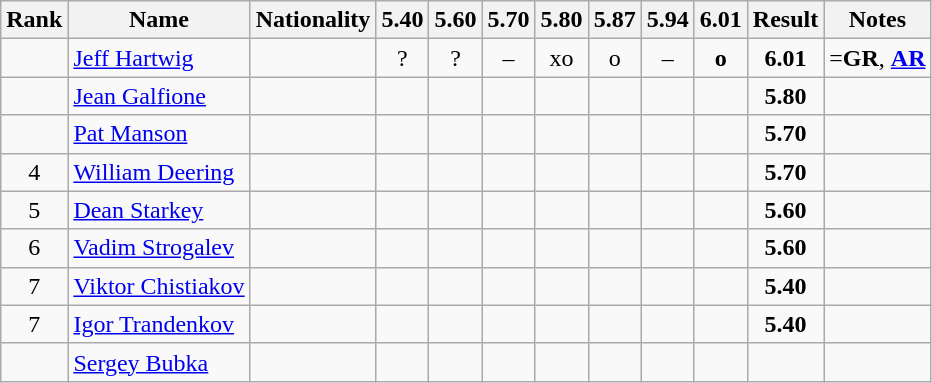<table class="wikitable sortable" style="text-align:center">
<tr>
<th>Rank</th>
<th>Name</th>
<th>Nationality</th>
<th>5.40</th>
<th>5.60</th>
<th>5.70</th>
<th>5.80</th>
<th>5.87</th>
<th>5.94</th>
<th>6.01</th>
<th>Result</th>
<th>Notes</th>
</tr>
<tr>
<td></td>
<td align=left><a href='#'>Jeff Hartwig</a></td>
<td align=left></td>
<td>?</td>
<td>?</td>
<td>–</td>
<td>xo</td>
<td>o</td>
<td>–</td>
<td><strong>o</strong></td>
<td><strong>6.01</strong></td>
<td>=<strong>GR</strong>, <strong><a href='#'>AR</a></strong></td>
</tr>
<tr>
<td></td>
<td align=left><a href='#'>Jean Galfione</a></td>
<td align=left></td>
<td></td>
<td></td>
<td></td>
<td></td>
<td></td>
<td></td>
<td></td>
<td><strong>5.80</strong></td>
<td></td>
</tr>
<tr>
<td></td>
<td align=left><a href='#'>Pat Manson</a></td>
<td align=left></td>
<td></td>
<td></td>
<td></td>
<td></td>
<td></td>
<td></td>
<td></td>
<td><strong>5.70</strong></td>
<td></td>
</tr>
<tr>
<td>4</td>
<td align=left><a href='#'>William Deering</a></td>
<td align=left></td>
<td></td>
<td></td>
<td></td>
<td></td>
<td></td>
<td></td>
<td></td>
<td><strong>5.70</strong></td>
<td></td>
</tr>
<tr>
<td>5</td>
<td align=left><a href='#'>Dean Starkey</a></td>
<td align=left></td>
<td></td>
<td></td>
<td></td>
<td></td>
<td></td>
<td></td>
<td></td>
<td><strong>5.60</strong></td>
<td></td>
</tr>
<tr>
<td>6</td>
<td align=left><a href='#'>Vadim Strogalev</a></td>
<td align=left></td>
<td></td>
<td></td>
<td></td>
<td></td>
<td></td>
<td></td>
<td></td>
<td><strong>5.60</strong></td>
<td></td>
</tr>
<tr>
<td>7</td>
<td align=left><a href='#'>Viktor Chistiakov</a></td>
<td align=left></td>
<td></td>
<td></td>
<td></td>
<td></td>
<td></td>
<td></td>
<td></td>
<td><strong>5.40</strong></td>
<td></td>
</tr>
<tr>
<td>7</td>
<td align=left><a href='#'>Igor Trandenkov</a></td>
<td align=left></td>
<td></td>
<td></td>
<td></td>
<td></td>
<td></td>
<td></td>
<td></td>
<td><strong>5.40</strong></td>
<td></td>
</tr>
<tr>
<td></td>
<td align=left><a href='#'>Sergey Bubka</a></td>
<td align=left></td>
<td></td>
<td></td>
<td></td>
<td></td>
<td></td>
<td></td>
<td></td>
<td><strong></strong></td>
<td></td>
</tr>
</table>
